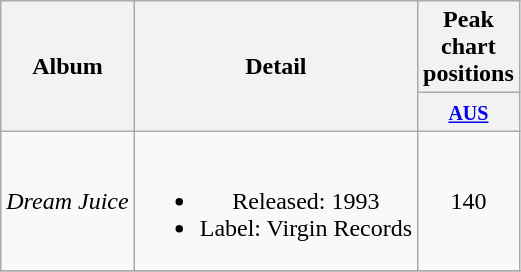<table class="wikitable" style="text-align:center;">
<tr>
<th rowspan="2">Album</th>
<th rowspan="2">Detail</th>
<th rowspan="1">Peak chart positions</th>
</tr>
<tr>
<th width="35"><small><a href='#'>AUS</a></small><br></th>
</tr>
<tr>
<td scope="row"><em>Dream Juice</em></td>
<td><br><ul><li>Released: 1993</li><li>Label: Virgin Records</li></ul></td>
<td>140</td>
</tr>
<tr>
</tr>
</table>
